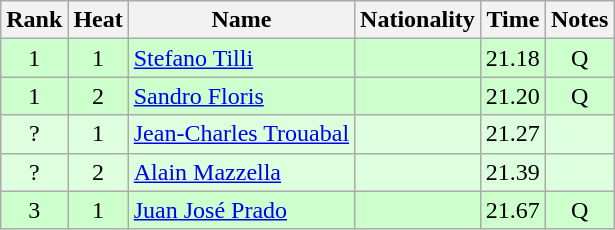<table class="wikitable sortable" style="text-align:center">
<tr>
<th>Rank</th>
<th>Heat</th>
<th>Name</th>
<th>Nationality</th>
<th>Time</th>
<th>Notes</th>
</tr>
<tr bgcolor=ccffcc>
<td>1</td>
<td>1</td>
<td align=left><a href='#'>Stefano Tilli</a></td>
<td align=left></td>
<td>21.18</td>
<td>Q</td>
</tr>
<tr bgcolor=ccffcc>
<td>1</td>
<td>2</td>
<td align=left><a href='#'>Sandro Floris</a></td>
<td align=left></td>
<td>21.20</td>
<td>Q</td>
</tr>
<tr bgcolor=ddffdd>
<td>?</td>
<td>1</td>
<td align=left><a href='#'>Jean-Charles Trouabal</a></td>
<td align=left></td>
<td>21.27</td>
<td></td>
</tr>
<tr bgcolor=ddffdd>
<td>?</td>
<td>2</td>
<td align=left><a href='#'>Alain Mazzella</a></td>
<td align=left></td>
<td>21.39</td>
<td></td>
</tr>
<tr bgcolor=ccffcc>
<td>3</td>
<td>1</td>
<td align=left><a href='#'>Juan José Prado</a></td>
<td align=left></td>
<td>21.67</td>
<td>Q</td>
</tr>
</table>
